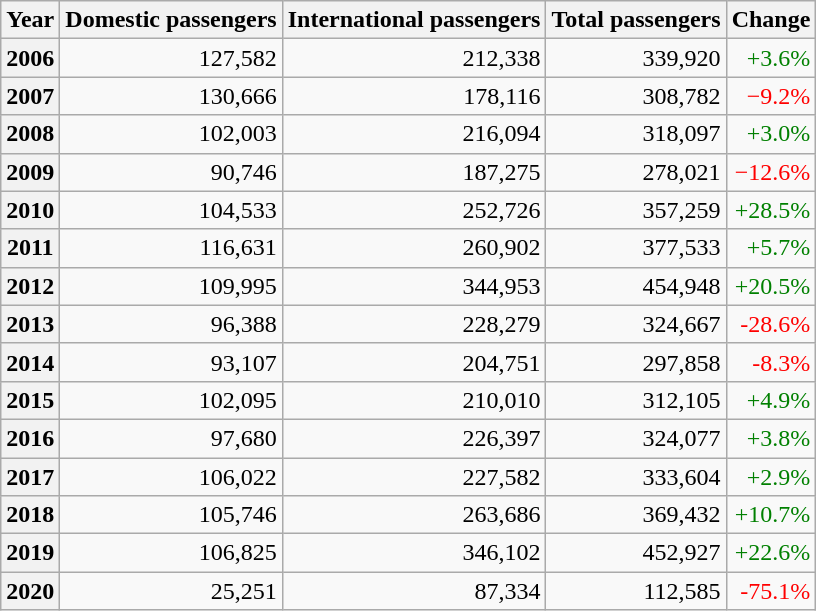<table class="wikitable sortable" style="text-align: right;">
<tr>
<th>Year</th>
<th>Domestic passengers</th>
<th>International passengers</th>
<th>Total passengers</th>
<th>Change</th>
</tr>
<tr>
<th>2006</th>
<td>127,582</td>
<td>212,338</td>
<td>339,920</td>
<td style="color:green">+3.6% </td>
</tr>
<tr>
<th>2007</th>
<td>130,666</td>
<td>178,116</td>
<td>308,782</td>
<td style="color:red">−9.2% </td>
</tr>
<tr>
<th>2008</th>
<td>102,003</td>
<td>216,094</td>
<td>318,097</td>
<td style="color:green">+3.0% </td>
</tr>
<tr>
<th>2009</th>
<td>90,746</td>
<td>187,275</td>
<td>278,021</td>
<td style="color:red">−12.6% </td>
</tr>
<tr>
<th>2010</th>
<td>104,533</td>
<td>252,726</td>
<td>357,259</td>
<td style="color:green">+28.5% </td>
</tr>
<tr>
<th>2011</th>
<td>116,631</td>
<td>260,902</td>
<td>377,533</td>
<td style="color:green">+5.7% </td>
</tr>
<tr>
<th>2012</th>
<td>109,995</td>
<td>344,953</td>
<td>454,948</td>
<td style="color:green">+20.5% </td>
</tr>
<tr>
<th>2013</th>
<td>96,388</td>
<td>228,279</td>
<td>324,667</td>
<td style="color:red">-28.6% </td>
</tr>
<tr>
<th>2014</th>
<td>93,107</td>
<td>204,751</td>
<td>297,858</td>
<td style="color:red">-8.3% </td>
</tr>
<tr>
<th>2015</th>
<td>102,095</td>
<td>210,010</td>
<td>312,105</td>
<td style="color:green">+4.9% </td>
</tr>
<tr>
<th>2016</th>
<td>97,680</td>
<td>226,397</td>
<td>324,077</td>
<td style="color:green">+3.8% </td>
</tr>
<tr>
<th>2017</th>
<td>106,022</td>
<td>227,582</td>
<td>333,604</td>
<td style="color:green">+2.9% </td>
</tr>
<tr>
<th>2018</th>
<td>105,746</td>
<td>263,686</td>
<td>369,432</td>
<td style="color:green">+10.7% </td>
</tr>
<tr>
<th>2019</th>
<td>106,825</td>
<td>346,102</td>
<td>452,927</td>
<td style="color:green">+22.6% </td>
</tr>
<tr>
<th>2020</th>
<td>25,251</td>
<td>87,334</td>
<td>112,585</td>
<td style="color:red">-75.1% </td>
</tr>
</table>
